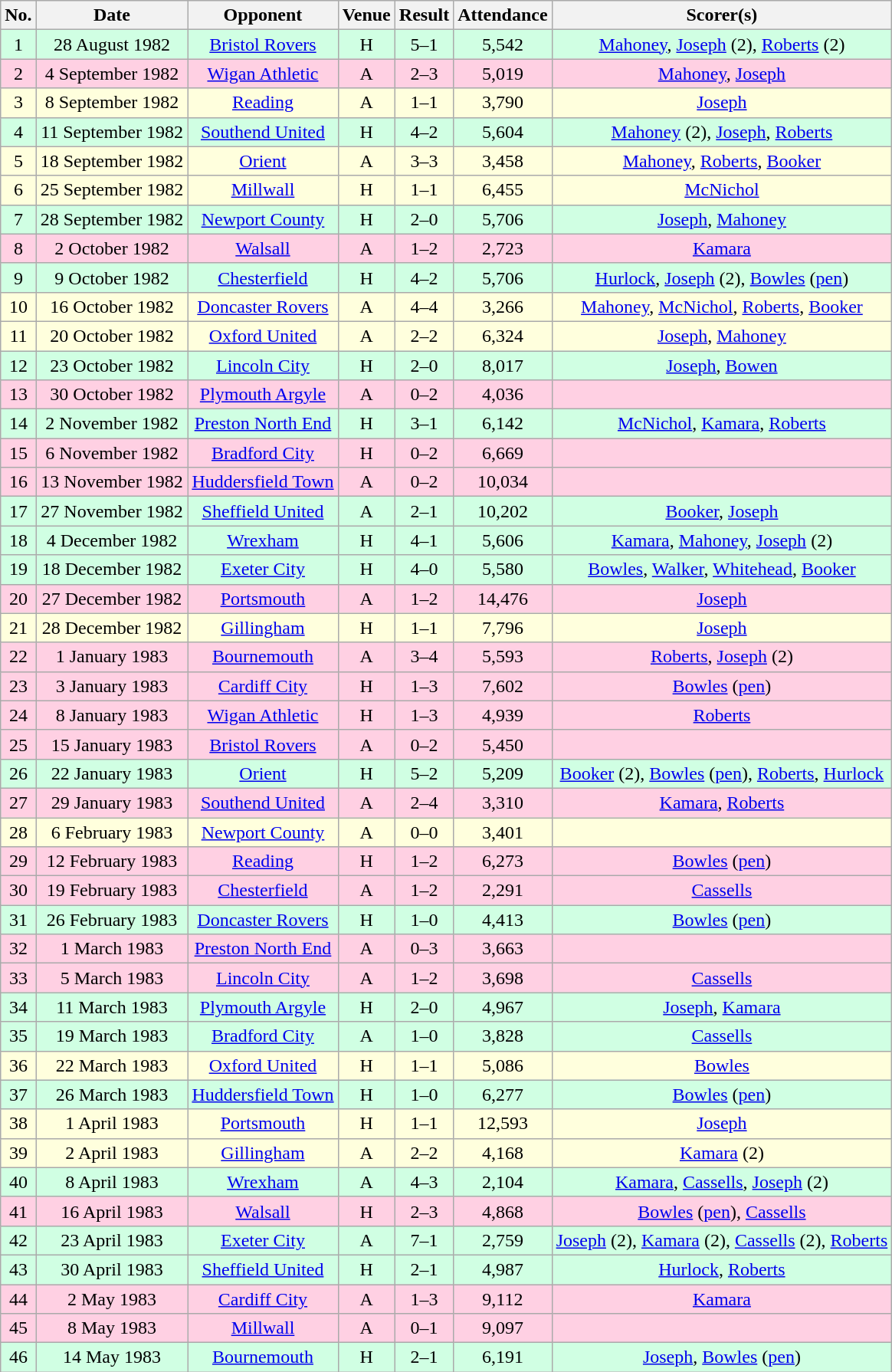<table class="wikitable sortable" style="text-align:center;">
<tr>
<th>No.</th>
<th>Date</th>
<th>Opponent</th>
<th>Venue</th>
<th>Result</th>
<th>Attendance</th>
<th>Scorer(s)</th>
</tr>
<tr style="background:#d0ffe3;">
<td>1</td>
<td>28 August 1982</td>
<td><a href='#'>Bristol Rovers</a></td>
<td>H</td>
<td>5–1</td>
<td>5,542</td>
<td><a href='#'>Mahoney</a>, <a href='#'>Joseph</a> (2), <a href='#'>Roberts</a> (2)</td>
</tr>
<tr style="background:#ffd0e3;">
<td>2</td>
<td>4 September 1982</td>
<td><a href='#'>Wigan Athletic</a></td>
<td>A</td>
<td>2–3</td>
<td>5,019</td>
<td><a href='#'>Mahoney</a>, <a href='#'>Joseph</a></td>
</tr>
<tr style="background:#ffd;">
<td>3</td>
<td>8 September 1982</td>
<td><a href='#'>Reading</a></td>
<td>A</td>
<td>1–1</td>
<td>3,790</td>
<td><a href='#'>Joseph</a></td>
</tr>
<tr style="background:#d0ffe3;">
<td>4</td>
<td>11 September 1982</td>
<td><a href='#'>Southend United</a></td>
<td>H</td>
<td>4–2</td>
<td>5,604</td>
<td><a href='#'>Mahoney</a> (2), <a href='#'>Joseph</a>, <a href='#'>Roberts</a></td>
</tr>
<tr style="background:#ffd;">
<td>5</td>
<td>18 September 1982</td>
<td><a href='#'>Orient</a></td>
<td>A</td>
<td>3–3</td>
<td>3,458</td>
<td><a href='#'>Mahoney</a>, <a href='#'>Roberts</a>, <a href='#'>Booker</a></td>
</tr>
<tr style="background:#ffd;">
<td>6</td>
<td>25 September 1982</td>
<td><a href='#'>Millwall</a></td>
<td>H</td>
<td>1–1</td>
<td>6,455</td>
<td><a href='#'>McNichol</a></td>
</tr>
<tr style="background:#d0ffe3;">
<td>7</td>
<td>28 September 1982</td>
<td><a href='#'>Newport County</a></td>
<td>H</td>
<td>2–0</td>
<td>5,706</td>
<td><a href='#'>Joseph</a>, <a href='#'>Mahoney</a></td>
</tr>
<tr style="background:#ffd0e3;">
<td>8</td>
<td>2 October 1982</td>
<td><a href='#'>Walsall</a></td>
<td>A</td>
<td>1–2</td>
<td>2,723</td>
<td><a href='#'>Kamara</a></td>
</tr>
<tr style="background:#d0ffe3;">
<td>9</td>
<td>9 October 1982</td>
<td><a href='#'>Chesterfield</a></td>
<td>H</td>
<td>4–2</td>
<td>5,706</td>
<td><a href='#'>Hurlock</a>, <a href='#'>Joseph</a> (2), <a href='#'>Bowles</a> (<a href='#'>pen</a>)</td>
</tr>
<tr style="background:#ffd;">
<td>10</td>
<td>16 October 1982</td>
<td><a href='#'>Doncaster Rovers</a></td>
<td>A</td>
<td>4–4</td>
<td>3,266</td>
<td><a href='#'>Mahoney</a>, <a href='#'>McNichol</a>, <a href='#'>Roberts</a>, <a href='#'>Booker</a></td>
</tr>
<tr style="background:#ffd;">
<td>11</td>
<td>20 October 1982</td>
<td><a href='#'>Oxford United</a></td>
<td>A</td>
<td>2–2</td>
<td>6,324</td>
<td><a href='#'>Joseph</a>, <a href='#'>Mahoney</a></td>
</tr>
<tr style="background:#d0ffe3;">
<td>12</td>
<td>23 October 1982</td>
<td><a href='#'>Lincoln City</a></td>
<td>H</td>
<td>2–0</td>
<td>8,017</td>
<td><a href='#'>Joseph</a>, <a href='#'>Bowen</a></td>
</tr>
<tr style="background:#ffd0e3;">
<td>13</td>
<td>30 October 1982</td>
<td><a href='#'>Plymouth Argyle</a></td>
<td>A</td>
<td>0–2</td>
<td>4,036</td>
<td></td>
</tr>
<tr style="background:#d0ffe3;">
<td>14</td>
<td>2 November 1982</td>
<td><a href='#'>Preston North End</a></td>
<td>H</td>
<td>3–1</td>
<td>6,142</td>
<td><a href='#'>McNichol</a>, <a href='#'>Kamara</a>, <a href='#'>Roberts</a></td>
</tr>
<tr style="background:#ffd0e3;">
<td>15</td>
<td>6 November 1982</td>
<td><a href='#'>Bradford City</a></td>
<td>H</td>
<td>0–2</td>
<td>6,669</td>
<td></td>
</tr>
<tr style="background:#ffd0e3;">
<td>16</td>
<td>13 November 1982</td>
<td><a href='#'>Huddersfield Town</a></td>
<td>A</td>
<td>0–2</td>
<td>10,034</td>
<td></td>
</tr>
<tr style="background:#d0ffe3;">
<td>17</td>
<td>27 November 1982</td>
<td><a href='#'>Sheffield United</a></td>
<td>A</td>
<td>2–1</td>
<td>10,202</td>
<td><a href='#'>Booker</a>, <a href='#'>Joseph</a></td>
</tr>
<tr style="background:#d0ffe3;">
<td>18</td>
<td>4 December 1982</td>
<td><a href='#'>Wrexham</a></td>
<td>H</td>
<td>4–1</td>
<td>5,606</td>
<td><a href='#'>Kamara</a>, <a href='#'>Mahoney</a>, <a href='#'>Joseph</a> (2)</td>
</tr>
<tr style="background:#d0ffe3;">
<td>19</td>
<td>18 December 1982</td>
<td><a href='#'>Exeter City</a></td>
<td>H</td>
<td>4–0</td>
<td>5,580</td>
<td><a href='#'>Bowles</a>, <a href='#'>Walker</a>, <a href='#'>Whitehead</a>, <a href='#'>Booker</a></td>
</tr>
<tr style="background:#ffd0e3;">
<td>20</td>
<td>27 December 1982</td>
<td><a href='#'>Portsmouth</a></td>
<td>A</td>
<td>1–2</td>
<td>14,476</td>
<td><a href='#'>Joseph</a></td>
</tr>
<tr style="background:#ffd;">
<td>21</td>
<td>28 December 1982</td>
<td><a href='#'>Gillingham</a></td>
<td>H</td>
<td>1–1</td>
<td>7,796</td>
<td><a href='#'>Joseph</a></td>
</tr>
<tr style="background:#ffd0e3;">
<td>22</td>
<td>1 January 1983</td>
<td><a href='#'>Bournemouth</a></td>
<td>A</td>
<td>3–4</td>
<td>5,593</td>
<td><a href='#'>Roberts</a>, <a href='#'>Joseph</a> (2)</td>
</tr>
<tr style="background:#ffd0e3;">
<td>23</td>
<td>3 January 1983</td>
<td><a href='#'>Cardiff City</a></td>
<td>H</td>
<td>1–3</td>
<td>7,602</td>
<td><a href='#'>Bowles</a> (<a href='#'>pen</a>)</td>
</tr>
<tr style="background:#ffd0e3;">
<td>24</td>
<td>8 January 1983</td>
<td><a href='#'>Wigan Athletic</a></td>
<td>H</td>
<td>1–3</td>
<td>4,939</td>
<td><a href='#'>Roberts</a></td>
</tr>
<tr style="background:#ffd0e3;">
<td>25</td>
<td>15 January 1983</td>
<td><a href='#'>Bristol Rovers</a></td>
<td>A</td>
<td>0–2</td>
<td>5,450</td>
<td></td>
</tr>
<tr style="background:#d0ffe3;">
<td>26</td>
<td>22 January 1983</td>
<td><a href='#'>Orient</a></td>
<td>H</td>
<td>5–2</td>
<td>5,209</td>
<td><a href='#'>Booker</a> (2), <a href='#'>Bowles</a> (<a href='#'>pen</a>), <a href='#'>Roberts</a>, <a href='#'>Hurlock</a></td>
</tr>
<tr style="background:#ffd0e3;">
<td>27</td>
<td>29 January 1983</td>
<td><a href='#'>Southend United</a></td>
<td>A</td>
<td>2–4</td>
<td>3,310</td>
<td><a href='#'>Kamara</a>, <a href='#'>Roberts</a></td>
</tr>
<tr style="background:#ffd;">
<td>28</td>
<td>6 February 1983</td>
<td><a href='#'>Newport County</a></td>
<td>A</td>
<td>0–0</td>
<td>3,401</td>
<td></td>
</tr>
<tr style="background:#ffd0e3;">
<td>29</td>
<td>12 February 1983</td>
<td><a href='#'>Reading</a></td>
<td>H</td>
<td>1–2</td>
<td>6,273</td>
<td><a href='#'>Bowles</a> (<a href='#'>pen</a>)</td>
</tr>
<tr style="background:#ffd0e3;">
<td>30</td>
<td>19 February 1983</td>
<td><a href='#'>Chesterfield</a></td>
<td>A</td>
<td>1–2</td>
<td>2,291</td>
<td><a href='#'>Cassells</a></td>
</tr>
<tr style="background:#d0ffe3;">
<td>31</td>
<td>26 February 1983</td>
<td><a href='#'>Doncaster Rovers</a></td>
<td>H</td>
<td>1–0</td>
<td>4,413</td>
<td><a href='#'>Bowles</a> (<a href='#'>pen</a>)</td>
</tr>
<tr style="background:#ffd0e3;">
<td>32</td>
<td>1 March 1983</td>
<td><a href='#'>Preston North End</a></td>
<td>A</td>
<td>0–3</td>
<td>3,663</td>
<td></td>
</tr>
<tr style="background:#ffd0e3;">
<td>33</td>
<td>5 March 1983</td>
<td><a href='#'>Lincoln City</a></td>
<td>A</td>
<td>1–2</td>
<td>3,698</td>
<td><a href='#'>Cassells</a></td>
</tr>
<tr style="background:#d0ffe3;">
<td>34</td>
<td>11 March 1983</td>
<td><a href='#'>Plymouth Argyle</a></td>
<td>H</td>
<td>2–0</td>
<td>4,967</td>
<td><a href='#'>Joseph</a>, <a href='#'>Kamara</a></td>
</tr>
<tr style="background:#d0ffe3;">
<td>35</td>
<td>19 March 1983</td>
<td><a href='#'>Bradford City</a></td>
<td>A</td>
<td>1–0</td>
<td>3,828</td>
<td><a href='#'>Cassells</a></td>
</tr>
<tr style="background:#ffd;">
<td>36</td>
<td>22 March 1983</td>
<td><a href='#'>Oxford United</a></td>
<td>H</td>
<td>1–1</td>
<td>5,086</td>
<td><a href='#'>Bowles</a></td>
</tr>
<tr style="background:#d0ffe3;">
<td>37</td>
<td>26 March 1983</td>
<td><a href='#'>Huddersfield Town</a></td>
<td>H</td>
<td>1–0</td>
<td>6,277</td>
<td><a href='#'>Bowles</a> (<a href='#'>pen</a>)</td>
</tr>
<tr style="background:#ffd;">
<td>38</td>
<td>1 April 1983</td>
<td><a href='#'>Portsmouth</a></td>
<td>H</td>
<td>1–1</td>
<td>12,593</td>
<td><a href='#'>Joseph</a></td>
</tr>
<tr style="background:#ffd;">
<td>39</td>
<td>2 April 1983</td>
<td><a href='#'>Gillingham</a></td>
<td>A</td>
<td>2–2</td>
<td>4,168</td>
<td><a href='#'>Kamara</a> (2)</td>
</tr>
<tr style="background:#d0ffe3;">
<td>40</td>
<td>8 April 1983</td>
<td><a href='#'>Wrexham</a></td>
<td>A</td>
<td>4–3</td>
<td>2,104</td>
<td><a href='#'>Kamara</a>, <a href='#'>Cassells</a>, <a href='#'>Joseph</a> (2)</td>
</tr>
<tr style="background:#ffd0e3;">
<td>41</td>
<td>16 April 1983</td>
<td><a href='#'>Walsall</a></td>
<td>H</td>
<td>2–3</td>
<td>4,868</td>
<td><a href='#'>Bowles</a> (<a href='#'>pen</a>), <a href='#'>Cassells</a></td>
</tr>
<tr style="background:#d0ffe3;">
<td>42</td>
<td>23 April 1983</td>
<td><a href='#'>Exeter City</a></td>
<td>A</td>
<td>7–1</td>
<td>2,759</td>
<td><a href='#'>Joseph</a> (2), <a href='#'>Kamara</a> (2), <a href='#'>Cassells</a> (2), <a href='#'>Roberts</a></td>
</tr>
<tr style="background:#d0ffe3;">
<td>43</td>
<td>30 April 1983</td>
<td><a href='#'>Sheffield United</a></td>
<td>H</td>
<td>2–1</td>
<td>4,987</td>
<td><a href='#'>Hurlock</a>, <a href='#'>Roberts</a></td>
</tr>
<tr style="background:#ffd0e3;">
<td>44</td>
<td>2 May 1983</td>
<td><a href='#'>Cardiff City</a></td>
<td>A</td>
<td>1–3</td>
<td>9,112</td>
<td><a href='#'>Kamara</a></td>
</tr>
<tr style="background:#ffd0e3;">
<td>45</td>
<td>8 May 1983</td>
<td><a href='#'>Millwall</a></td>
<td>A</td>
<td>0–1</td>
<td>9,097</td>
<td></td>
</tr>
<tr style="background:#d0ffe3;">
<td>46</td>
<td>14 May 1983</td>
<td><a href='#'>Bournemouth</a></td>
<td>H</td>
<td>2–1</td>
<td>6,191</td>
<td><a href='#'>Joseph</a>, <a href='#'>Bowles</a> (<a href='#'>pen</a>)</td>
</tr>
</table>
